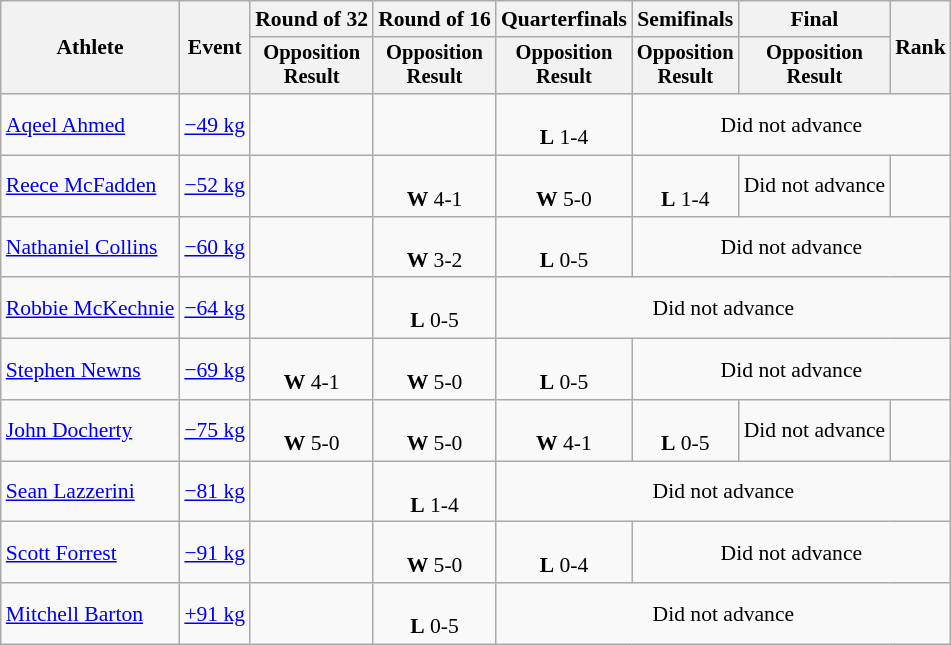<table class="wikitable" style="font-size:90%;">
<tr>
<th rowspan=2>Athlete</th>
<th rowspan=2>Event</th>
<th>Round of 32</th>
<th>Round of 16</th>
<th>Quarterfinals</th>
<th>Semifinals</th>
<th>Final</th>
<th rowspan=2>Rank</th>
</tr>
<tr style="font-size:95%">
<th>Opposition<br>Result</th>
<th>Opposition<br>Result</th>
<th>Opposition<br>Result</th>
<th>Opposition<br>Result</th>
<th>Opposition<br>Result</th>
</tr>
<tr align=center>
<td align=left><a href='#'>Aqeel Ahmed</a></td>
<td align=left><a href='#'>−49 kg</a></td>
<td></td>
<td></td>
<td><br> <strong>L</strong> 1-4</td>
<td Colspan=3>Did not advance</td>
</tr>
<tr align=center>
<td align=left><a href='#'>Reece McFadden</a></td>
<td align=left><a href='#'>−52 kg</a></td>
<td></td>
<td><br> <strong>W</strong> 4-1</td>
<td><br> <strong>W</strong> 5-0</td>
<td><br> <strong>L</strong> 1-4</td>
<td Colspan=1>Did not advance</td>
<td></td>
</tr>
<tr align=center>
<td align=left><a href='#'>Nathaniel Collins</a></td>
<td align=left><a href='#'>−60 kg</a></td>
<td></td>
<td><br> <strong>W</strong> 3-2</td>
<td><br> <strong>L</strong> 0-5</td>
<td Colspan=3>Did not advance</td>
</tr>
<tr align=center>
<td align=left><a href='#'>Robbie McKechnie</a></td>
<td align=left><a href='#'>−64 kg</a></td>
<td></td>
<td><br> <strong>L</strong> 0-5</td>
<td Colspan=4>Did not advance</td>
</tr>
<tr align=center>
<td align=left><a href='#'>Stephen Newns</a></td>
<td align=left><a href='#'>−69 kg</a></td>
<td><br> <strong>W</strong> 4-1</td>
<td><br> <strong>W</strong> 5-0</td>
<td><br> <strong>L</strong> 0-5</td>
<td Colspan=3>Did not advance</td>
</tr>
<tr align=center>
<td align=left><a href='#'>John Docherty</a></td>
<td align=left><a href='#'>−75 kg</a></td>
<td><br> <strong>W</strong> 5-0</td>
<td><br> <strong>W</strong> 5-0</td>
<td><br> <strong>W</strong> 4-1</td>
<td><br> <strong>L</strong> 0-5</td>
<td Colspan=1>Did not advance</td>
<td></td>
</tr>
<tr align=center>
<td align=left><a href='#'>Sean Lazzerini</a></td>
<td align=left><a href='#'>−81 kg</a></td>
<td></td>
<td><br> <strong>L</strong> 1-4</td>
<td Colspan=4>Did not advance</td>
</tr>
<tr align=center>
<td align=left><a href='#'>Scott Forrest</a></td>
<td align=left><a href='#'>−91 kg</a></td>
<td></td>
<td><br> <strong>W</strong> 5-0</td>
<td><br> <strong>L</strong> 0-4</td>
<td Colspan=3>Did not advance</td>
</tr>
<tr align=center>
<td align=left><a href='#'>Mitchell Barton</a></td>
<td align=left><a href='#'>+91 kg</a></td>
<td></td>
<td><br> <strong>L</strong> 0-5</td>
<td Colspan=4>Did not advance</td>
</tr>
</table>
